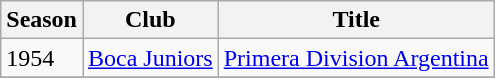<table class="wikitable">
<tr>
<th>Season</th>
<th>Club</th>
<th>Title</th>
</tr>
<tr>
<td>1954</td>
<td><a href='#'>Boca Juniors</a></td>
<td><a href='#'>Primera Division Argentina</a></td>
</tr>
<tr>
</tr>
</table>
